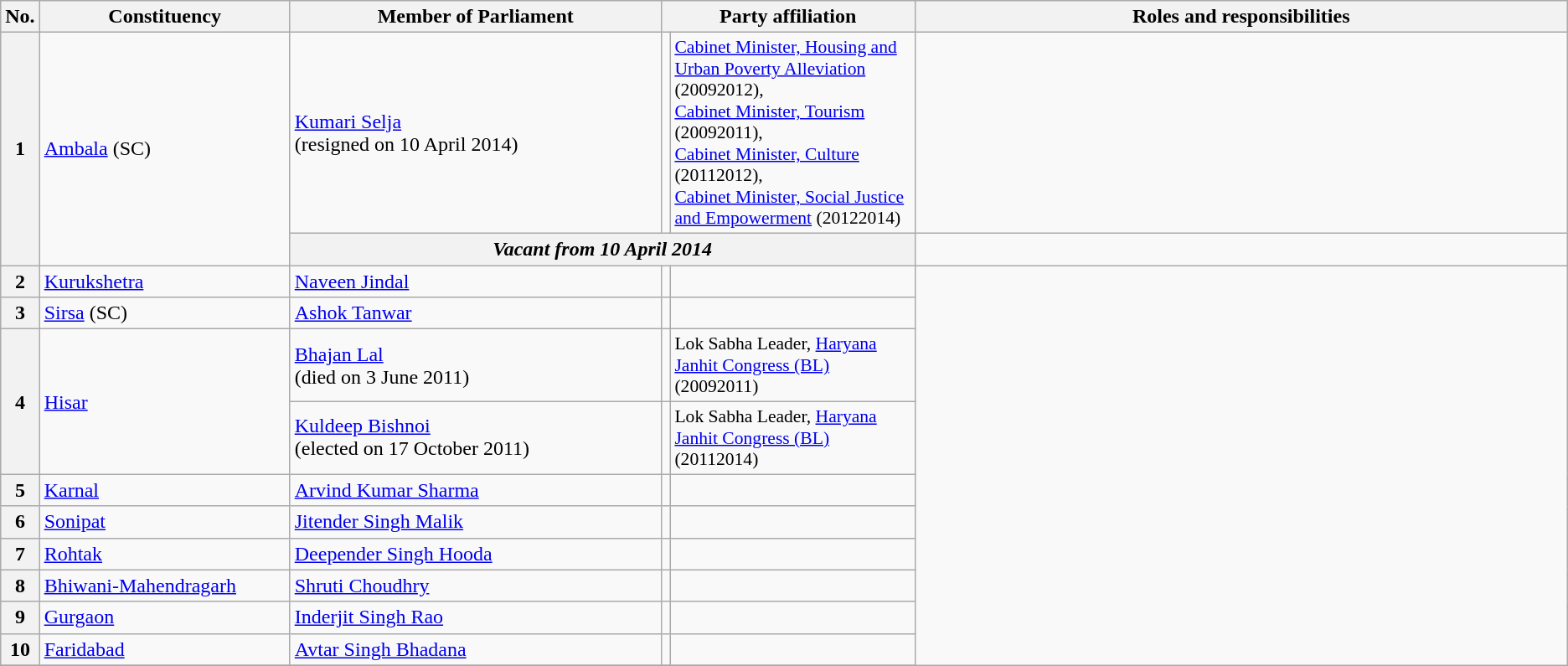<table class="wikitable">
<tr style="text-align:center;">
<th>No.</th>
<th style="width:12em">Constituency</th>
<th style="width:18em">Member of Parliament</th>
<th colspan="2" style="width:18em">Party affiliation</th>
<th style="width:32em">Roles and responsibilities</th>
</tr>
<tr>
<th rowspan="2">1</th>
<td rowspan="2"><a href='#'>Ambala</a> (SC)</td>
<td><a href='#'>Kumari Selja</a><br>(resigned on 10 April 2014)</td>
<td></td>
<td style="font-size:90%"><a href='#'>Cabinet Minister, Housing and Urban Poverty Alleviation</a> (20092012),<br><a href='#'>Cabinet Minister, Tourism</a> (20092011),<br><a href='#'>Cabinet Minister, Culture</a> (20112012),<br><a href='#'>Cabinet Minister, Social Justice and Empowerment</a> (20122014)</td>
</tr>
<tr>
<th colspan="3"><em>Vacant from 10 April 2014</em></th>
<td></td>
</tr>
<tr>
<th>2</th>
<td><a href='#'>Kurukshetra</a></td>
<td><a href='#'>Naveen Jindal</a></td>
<td></td>
<td></td>
</tr>
<tr>
<th>3</th>
<td><a href='#'>Sirsa</a> (SC)</td>
<td><a href='#'>Ashok Tanwar</a></td>
<td></td>
<td></td>
</tr>
<tr>
<th rowspan="2">4</th>
<td rowspan="2"><a href='#'>Hisar</a></td>
<td><a href='#'>Bhajan Lal</a><br>(died on 3 June 2011)</td>
<td></td>
<td style="font-size:90%">Lok Sabha Leader, <a href='#'>Haryana Janhit Congress (BL)</a> (20092011)</td>
</tr>
<tr>
<td><a href='#'>Kuldeep Bishnoi</a><br>(elected on 17 October 2011)</td>
<td></td>
<td style="font-size:90%">Lok Sabha Leader, <a href='#'>Haryana Janhit Congress (BL)</a> (20112014)</td>
</tr>
<tr>
<th>5</th>
<td><a href='#'>Karnal</a></td>
<td><a href='#'>Arvind Kumar Sharma</a></td>
<td></td>
<td></td>
</tr>
<tr>
<th>6</th>
<td><a href='#'>Sonipat</a></td>
<td><a href='#'>Jitender Singh Malik</a></td>
<td></td>
<td></td>
</tr>
<tr>
<th>7</th>
<td><a href='#'>Rohtak</a></td>
<td><a href='#'>Deepender Singh Hooda</a></td>
<td></td>
<td></td>
</tr>
<tr>
<th>8</th>
<td><a href='#'>Bhiwani-Mahendragarh</a></td>
<td><a href='#'>Shruti Choudhry</a></td>
<td></td>
<td></td>
</tr>
<tr>
<th>9</th>
<td><a href='#'>Gurgaon</a></td>
<td><a href='#'>Inderjit Singh Rao</a></td>
<td></td>
<td></td>
</tr>
<tr>
<th>10</th>
<td><a href='#'>Faridabad</a></td>
<td><a href='#'>Avtar Singh Bhadana</a></td>
<td></td>
<td></td>
</tr>
<tr>
</tr>
</table>
